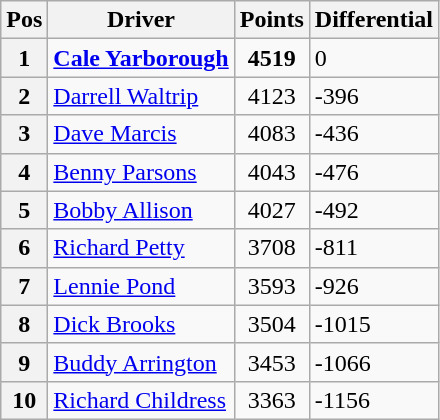<table class="wikitable">
<tr>
<th>Pos</th>
<th>Driver</th>
<th>Points</th>
<th>Differential</th>
</tr>
<tr>
<th>1 </th>
<td><strong><a href='#'>Cale Yarborough</a></strong></td>
<td style="text-align:center;"><strong>4519</strong></td>
<td>0</td>
</tr>
<tr>
<th>2 </th>
<td><a href='#'>Darrell Waltrip</a></td>
<td style="text-align:center;">4123</td>
<td>-396</td>
</tr>
<tr>
<th>3 </th>
<td><a href='#'>Dave Marcis</a></td>
<td style="text-align:center;">4083</td>
<td>-436</td>
</tr>
<tr>
<th>4 </th>
<td><a href='#'>Benny Parsons</a></td>
<td style="text-align:center;">4043</td>
<td>-476</td>
</tr>
<tr>
<th>5 </th>
<td><a href='#'>Bobby Allison</a></td>
<td style="text-align:center;">4027</td>
<td>-492</td>
</tr>
<tr>
<th>6 </th>
<td><a href='#'>Richard Petty</a></td>
<td style="text-align:center;">3708</td>
<td>-811</td>
</tr>
<tr>
<th>7 </th>
<td><a href='#'>Lennie Pond</a></td>
<td style="text-align:center;">3593</td>
<td>-926</td>
</tr>
<tr>
<th>8 </th>
<td><a href='#'>Dick Brooks</a></td>
<td style="text-align:center;">3504</td>
<td>-1015</td>
</tr>
<tr>
<th>9 </th>
<td><a href='#'>Buddy Arrington</a></td>
<td style="text-align:center;">3453</td>
<td>-1066</td>
</tr>
<tr>
<th>10 </th>
<td><a href='#'>Richard Childress</a></td>
<td style="text-align:center;">3363</td>
<td>-1156</td>
</tr>
</table>
